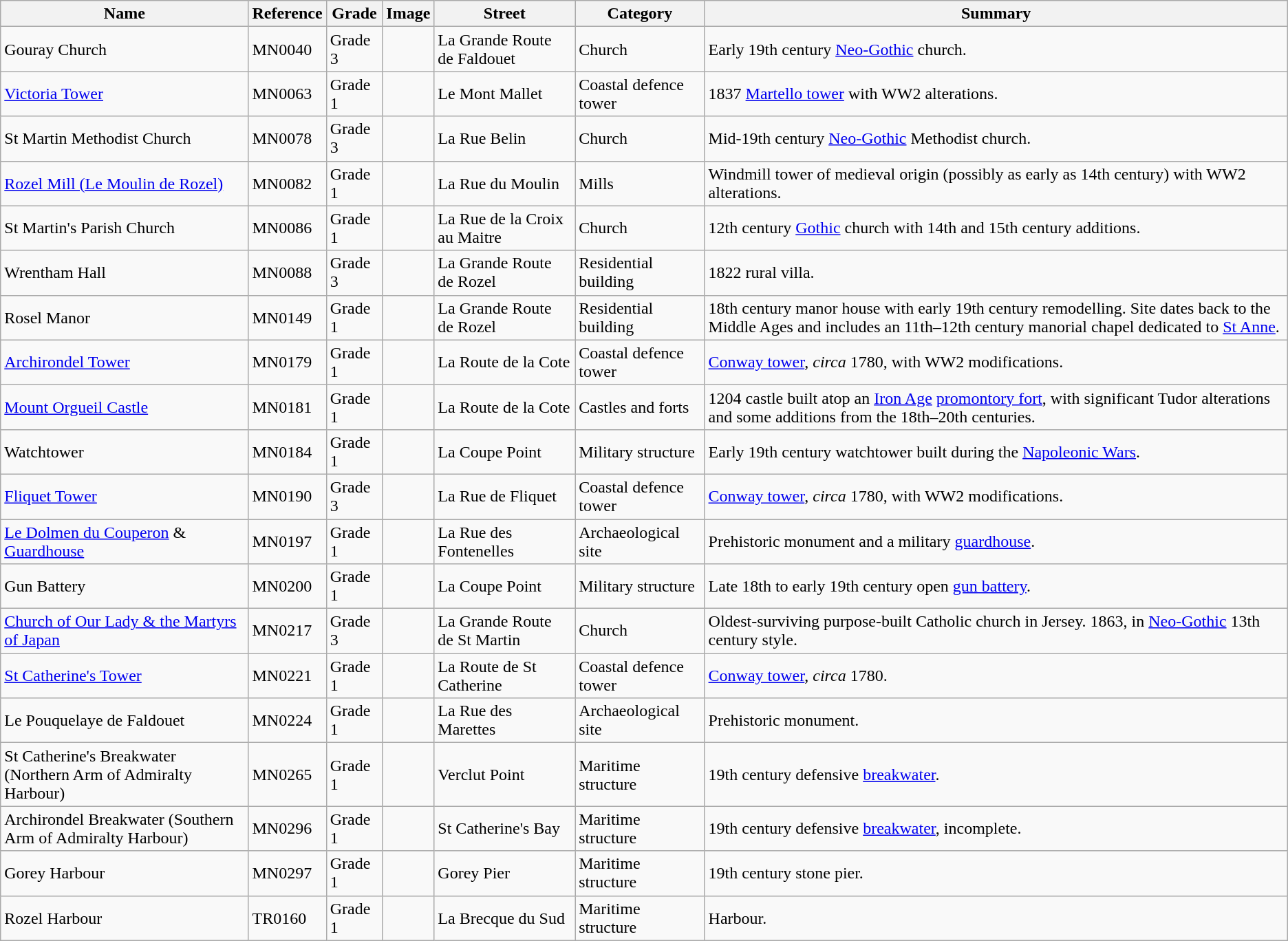<table class="wikitable sortable">
<tr>
<th>Name</th>
<th>Reference</th>
<th>Grade</th>
<th>Image</th>
<th>Street</th>
<th>Category</th>
<th>Summary</th>
</tr>
<tr>
<td>Gouray Church</td>
<td>MN0040</td>
<td>Grade 3</td>
<td></td>
<td>La Grande Route de Faldouet</td>
<td>Church</td>
<td>Early 19th century <a href='#'>Neo-Gothic</a> church.</td>
</tr>
<tr>
<td><a href='#'>Victoria Tower</a></td>
<td>MN0063</td>
<td>Grade 1</td>
<td></td>
<td>Le Mont Mallet</td>
<td>Coastal defence tower</td>
<td>1837 <a href='#'>Martello tower</a> with WW2 alterations.</td>
</tr>
<tr>
<td>St Martin Methodist Church</td>
<td>MN0078</td>
<td>Grade 3</td>
<td></td>
<td>La Rue Belin</td>
<td>Church</td>
<td>Mid-19th century <a href='#'>Neo-Gothic</a> Methodist church.</td>
</tr>
<tr>
<td><a href='#'>Rozel Mill (Le Moulin de Rozel)</a></td>
<td>MN0082</td>
<td>Grade 1</td>
<td></td>
<td>La Rue du Moulin</td>
<td>Mills</td>
<td>Windmill tower of medieval origin (possibly as early as 14th century) with WW2 alterations.</td>
</tr>
<tr>
<td>St Martin's Parish Church</td>
<td>MN0086</td>
<td>Grade 1</td>
<td></td>
<td>La Rue de la Croix au Maitre</td>
<td>Church</td>
<td>12th century <a href='#'>Gothic</a> church with 14th and 15th century additions.</td>
</tr>
<tr>
<td>Wrentham Hall</td>
<td>MN0088</td>
<td>Grade 3</td>
<td></td>
<td>La Grande Route de Rozel</td>
<td>Residential building</td>
<td>1822 rural villa.</td>
</tr>
<tr>
<td>Rosel Manor</td>
<td>MN0149</td>
<td>Grade 1</td>
<td></td>
<td>La Grande Route de Rozel</td>
<td>Residential building</td>
<td>18th century manor house with early 19th century remodelling. Site dates back to the Middle Ages and includes an 11th–12th century manorial chapel dedicated to <a href='#'>St Anne</a>.</td>
</tr>
<tr>
<td><a href='#'>Archirondel Tower</a></td>
<td>MN0179</td>
<td>Grade 1</td>
<td></td>
<td>La Route de la Cote</td>
<td>Coastal defence tower</td>
<td><a href='#'>Conway tower</a>, <em>circa</em> 1780, with WW2 modifications.</td>
</tr>
<tr>
<td><a href='#'>Mount Orgueil Castle</a></td>
<td>MN0181</td>
<td>Grade 1</td>
<td></td>
<td>La Route de la Cote</td>
<td>Castles and forts</td>
<td>1204 castle built atop an <a href='#'>Iron Age</a> <a href='#'>promontory fort</a>, with significant Tudor alterations and some additions from the 18th–20th centuries.</td>
</tr>
<tr>
<td>Watchtower</td>
<td>MN0184</td>
<td>Grade 1</td>
<td></td>
<td>La Coupe Point</td>
<td>Military structure</td>
<td>Early 19th century watchtower built during the <a href='#'>Napoleonic Wars</a>.</td>
</tr>
<tr>
<td><a href='#'>Fliquet Tower</a></td>
<td>MN0190</td>
<td>Grade 3</td>
<td></td>
<td>La Rue de Fliquet</td>
<td>Coastal defence tower</td>
<td><a href='#'>Conway tower</a>, <em>circa</em> 1780, with WW2 modifications.</td>
</tr>
<tr>
<td><a href='#'>Le Dolmen du Couperon</a> & <a href='#'>Guardhouse</a></td>
<td>MN0197</td>
<td>Grade 1</td>
<td></td>
<td>La Rue des Fontenelles</td>
<td>Archaeological site</td>
<td>Prehistoric monument and a military <a href='#'>guardhouse</a>.</td>
</tr>
<tr>
<td>Gun Battery</td>
<td>MN0200</td>
<td>Grade 1</td>
<td></td>
<td>La Coupe Point</td>
<td>Military structure</td>
<td>Late 18th to early 19th century open <a href='#'>gun battery</a>.</td>
</tr>
<tr>
<td><a href='#'>Church of Our Lady & the Martyrs of Japan</a></td>
<td>MN0217</td>
<td>Grade 3</td>
<td></td>
<td>La Grande Route de St Martin</td>
<td>Church</td>
<td>Oldest-surviving purpose-built Catholic church in Jersey. 1863, in <a href='#'>Neo-Gothic</a> 13th century style.</td>
</tr>
<tr>
<td><a href='#'>St Catherine's Tower</a></td>
<td>MN0221</td>
<td>Grade 1</td>
<td></td>
<td>La Route de St Catherine</td>
<td>Coastal defence tower</td>
<td><a href='#'>Conway tower</a>, <em>circa</em> 1780.</td>
</tr>
<tr>
<td>Le Pouquelaye de Faldouet</td>
<td>MN0224</td>
<td>Grade 1</td>
<td></td>
<td>La Rue des Marettes</td>
<td>Archaeological site</td>
<td>Prehistoric monument.</td>
</tr>
<tr>
<td>St Catherine's Breakwater (Northern Arm of Admiralty Harbour)</td>
<td>MN0265</td>
<td>Grade 1</td>
<td></td>
<td>Verclut Point</td>
<td>Maritime structure</td>
<td>19th century defensive <a href='#'>breakwater</a>.</td>
</tr>
<tr>
<td>Archirondel Breakwater (Southern Arm of Admiralty Harbour)</td>
<td>MN0296</td>
<td>Grade 1</td>
<td></td>
<td>St Catherine's Bay</td>
<td>Maritime structure</td>
<td>19th century defensive <a href='#'>breakwater</a>, incomplete.</td>
</tr>
<tr>
<td>Gorey Harbour</td>
<td>MN0297</td>
<td>Grade 1</td>
<td></td>
<td>Gorey Pier</td>
<td>Maritime structure</td>
<td>19th century stone pier.</td>
</tr>
<tr>
<td>Rozel Harbour</td>
<td>TR0160</td>
<td>Grade 1</td>
<td></td>
<td>La Brecque du Sud</td>
<td>Maritime structure</td>
<td>Harbour.</td>
</tr>
</table>
